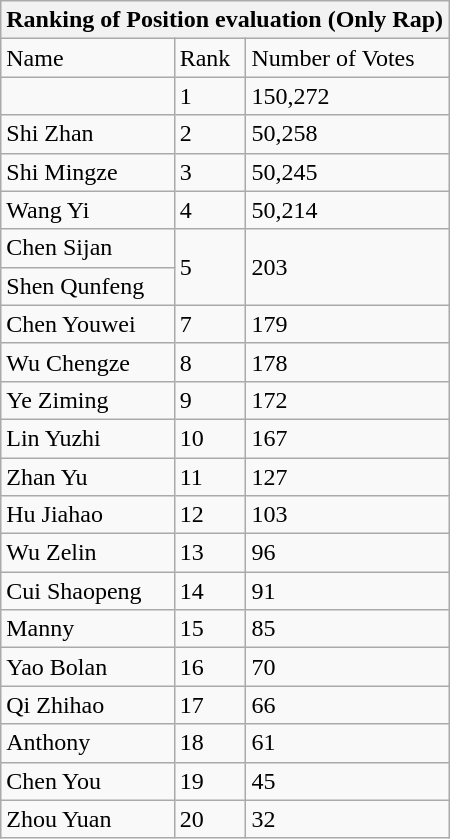<table class="wikitable">
<tr>
<th colspan="3">Ranking of Position evaluation (Only Rap)</th>
</tr>
<tr>
<td>Name</td>
<td>Rank</td>
<td>Number of Votes</td>
</tr>
<tr>
<td></td>
<td>1</td>
<td>150,272</td>
</tr>
<tr>
<td>Shi Zhan</td>
<td>2</td>
<td>50,258</td>
</tr>
<tr>
<td>Shi Mingze</td>
<td>3</td>
<td>50,245</td>
</tr>
<tr>
<td>Wang Yi</td>
<td>4</td>
<td>50,214</td>
</tr>
<tr>
<td>Chen Sijan</td>
<td rowspan="2">5</td>
<td rowspan="2">203</td>
</tr>
<tr>
<td>Shen Qunfeng</td>
</tr>
<tr>
<td>Chen Youwei</td>
<td>7</td>
<td>179</td>
</tr>
<tr>
<td>Wu Chengze</td>
<td>8</td>
<td>178</td>
</tr>
<tr>
<td>Ye Ziming</td>
<td>9</td>
<td>172</td>
</tr>
<tr>
<td>Lin Yuzhi</td>
<td>10</td>
<td>167</td>
</tr>
<tr>
<td>Zhan Yu</td>
<td>11</td>
<td>127</td>
</tr>
<tr>
<td>Hu Jiahao</td>
<td>12</td>
<td>103</td>
</tr>
<tr>
<td>Wu Zelin</td>
<td>13</td>
<td>96</td>
</tr>
<tr>
<td>Cui Shaopeng</td>
<td>14</td>
<td>91</td>
</tr>
<tr>
<td>Manny</td>
<td>15</td>
<td>85</td>
</tr>
<tr>
<td>Yao Bolan</td>
<td>16</td>
<td>70</td>
</tr>
<tr>
<td>Qi Zhihao</td>
<td>17</td>
<td>66</td>
</tr>
<tr>
<td>Anthony</td>
<td>18</td>
<td>61</td>
</tr>
<tr>
<td>Chen You</td>
<td>19</td>
<td>45</td>
</tr>
<tr>
<td>Zhou Yuan</td>
<td>20</td>
<td>32</td>
</tr>
</table>
